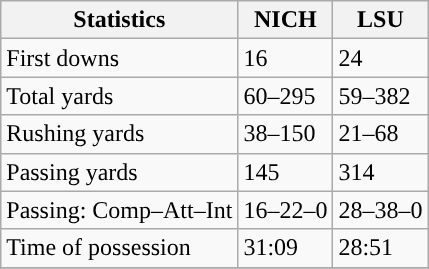<table class="wikitable" style="float: left;">
<tr>
<th>Statistics</th>
<th>NICH</th>
<th>LSU</th>
</tr>
<tr>
<td>First downs</td>
<td>16</td>
<td>24</td>
</tr>
<tr>
<td>Total yards</td>
<td>60–295</td>
<td>59–382</td>
</tr>
<tr>
<td>Rushing yards</td>
<td>38–150</td>
<td>21–68</td>
</tr>
<tr>
<td>Passing yards</td>
<td>145</td>
<td>314</td>
</tr>
<tr>
<td>Passing: Comp–Att–Int</td>
<td>16–22–0</td>
<td>28–38–0</td>
</tr>
<tr>
<td>Time of possession</td>
<td>31:09</td>
<td>28:51</td>
</tr>
<tr>
</tr>
</table>
